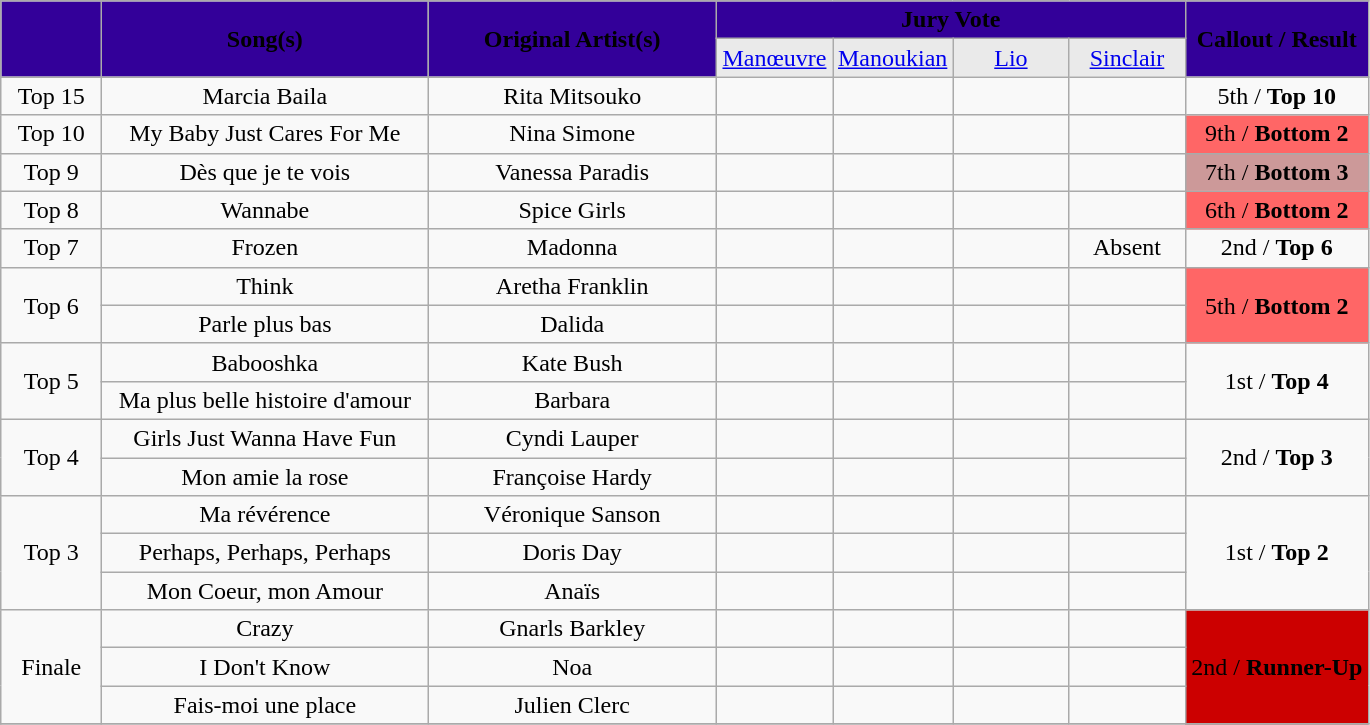<table class = "wikitable" style="text-align:center">
<tr>
<th rowspan=2 width="60px" style="background:#330099; text-align:center;"><span></span></th>
<th rowspan=2 width="210px" style="background:#330099; text-align:center;"><span>Song(s)</span></th>
<th rowspan=2 width="185px" style="background:#330099; text-align:center;"><span>Original Artist(s)</span></th>
<th colspan=4 style="background:#330099; text-align:center;"><span>Jury Vote</span></th>
<th rowspan=2 width="115px" style="background:#330099; text-align:center;"><span>Callout / Result</span></th>
</tr>
<tr>
<td width="70px" style="background:#EAEAEA; text-align:center;"><a href='#'><span>Manœuvre</span></a></td>
<td width="70px" style="background:#EAEAEA; text-align:center;"><a href='#'><span>Manoukian</span></a></td>
<td width="70px" style="background:#EAEAEA; text-align:center;"><a href='#'><span>Lio</span></a></td>
<td width="70px" style="background:#EAEAEA; text-align:center;"><a href='#'><span>Sinclair</span></a></td>
</tr>
<tr>
<td>Top 15</td>
<td>Marcia Baila</td>
<td>Rita Mitsouko</td>
<td></td>
<td></td>
<td></td>
<td></td>
<td>5th / <strong>Top 10</strong></td>
</tr>
<tr>
<td>Top 10</td>
<td>My Baby Just Cares For Me</td>
<td>Nina Simone</td>
<td></td>
<td></td>
<td></td>
<td></td>
<td bgcolor="#FF6666">9th / <strong>Bottom 2</strong></td>
</tr>
<tr>
<td>Top 9</td>
<td>Dès que je te vois</td>
<td>Vanessa Paradis</td>
<td></td>
<td></td>
<td></td>
<td></td>
<td bgcolor="#CC9999">7th / <strong>Bottom 3</strong></td>
</tr>
<tr>
<td>Top 8</td>
<td>Wannabe</td>
<td>Spice Girls</td>
<td></td>
<td></td>
<td></td>
<td></td>
<td bgcolor="#FF6666">6th / <strong>Bottom 2</strong></td>
</tr>
<tr>
<td>Top 7</td>
<td>Frozen</td>
<td>Madonna</td>
<td></td>
<td></td>
<td></td>
<td>Absent</td>
<td>2nd / <strong>Top 6</strong></td>
</tr>
<tr>
<td rowspan=2>Top 6</td>
<td>Think</td>
<td>Aretha Franklin</td>
<td></td>
<td></td>
<td></td>
<td></td>
<td rowspan=2 bgcolor="#FF6666">5th / <strong>Bottom 2</strong></td>
</tr>
<tr>
<td>Parle plus bas</td>
<td>Dalida</td>
<td></td>
<td></td>
<td></td>
<td></td>
</tr>
<tr>
<td rowspan=2>Top 5</td>
<td>Babooshka</td>
<td>Kate Bush</td>
<td></td>
<td></td>
<td></td>
<td></td>
<td rowspan=2>1st / <strong>Top 4</strong></td>
</tr>
<tr>
<td>Ma plus belle histoire d'amour</td>
<td>Barbara</td>
<td></td>
<td></td>
<td></td>
<td></td>
</tr>
<tr>
<td rowspan=2>Top 4</td>
<td>Girls Just Wanna Have Fun</td>
<td>Cyndi Lauper</td>
<td></td>
<td></td>
<td></td>
<td></td>
<td rowspan=2>2nd / <strong>Top 3</strong></td>
</tr>
<tr>
<td>Mon amie la rose</td>
<td>Françoise Hardy</td>
<td></td>
<td></td>
<td></td>
<td></td>
</tr>
<tr>
<td rowspan=3>Top 3</td>
<td>Ma révérence</td>
<td>Véronique Sanson</td>
<td></td>
<td></td>
<td></td>
<td></td>
<td rowspan=3>1st / <strong>Top 2</strong></td>
</tr>
<tr>
<td>Perhaps, Perhaps, Perhaps</td>
<td>Doris Day</td>
<td></td>
<td></td>
<td></td>
<td></td>
</tr>
<tr>
<td>Mon Coeur, mon Amour</td>
<td>Anaïs</td>
<td></td>
<td></td>
<td></td>
<td></td>
</tr>
<tr>
<td rowspan=3>Finale</td>
<td>Crazy</td>
<td>Gnarls Barkley</td>
<td></td>
<td></td>
<td></td>
<td></td>
<td rowspan=3 bgcolor="#CC0000">2nd / <strong>Runner-Up</strong></td>
</tr>
<tr>
<td>I Don't Know</td>
<td>Noa</td>
<td></td>
<td></td>
<td></td>
<td></td>
</tr>
<tr>
<td>Fais-moi une place</td>
<td>Julien Clerc</td>
<td></td>
<td></td>
<td></td>
<td></td>
</tr>
<tr>
</tr>
</table>
